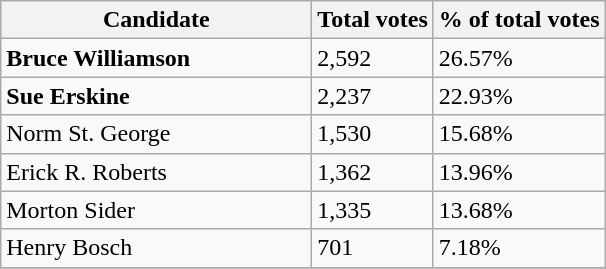<table class="wikitable">
<tr>
<th bgcolor="#DDDDFF" width="200px">Candidate</th>
<th bgcolor="#DDDDFF">Total votes</th>
<th bgcolor="#DDDDFF">% of total votes</th>
</tr>
<tr>
<td><strong>Bruce Williamson</strong></td>
<td>2,592</td>
<td>26.57%</td>
</tr>
<tr>
<td><strong>Sue Erskine</strong></td>
<td>2,237</td>
<td>22.93%</td>
</tr>
<tr>
<td>Norm St. George</td>
<td>1,530</td>
<td>15.68%</td>
</tr>
<tr>
<td>Erick R. Roberts</td>
<td>1,362</td>
<td>13.96%</td>
</tr>
<tr>
<td>Morton Sider</td>
<td>1,335</td>
<td>13.68%</td>
</tr>
<tr>
<td>Henry Bosch</td>
<td>701</td>
<td>7.18%</td>
</tr>
<tr>
</tr>
</table>
